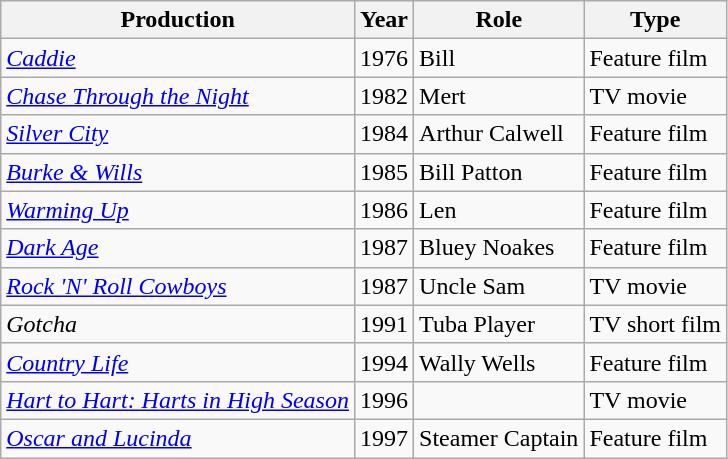<table class="wikitable">
<tr>
<th>Production</th>
<th>Year</th>
<th>Role</th>
<th>Type</th>
</tr>
<tr>
<td><em><a href='#'>Caddie</a></em></td>
<td>1976</td>
<td>Bill</td>
<td>Feature film</td>
</tr>
<tr>
<td><em><a href='#'>Chase Through the Night</a></em></td>
<td>1982</td>
<td>Mert</td>
<td>TV movie</td>
</tr>
<tr>
<td><em><a href='#'>Silver City</a></em></td>
<td>1984</td>
<td>Arthur Calwell</td>
<td>Feature film</td>
</tr>
<tr>
<td><em><a href='#'>Burke & Wills</a></em></td>
<td>1985</td>
<td>Bill Patton</td>
<td>Feature film</td>
</tr>
<tr>
<td><em><a href='#'>Warming Up</a></em></td>
<td>1986</td>
<td>Len</td>
<td>Feature film</td>
</tr>
<tr>
<td><em><a href='#'>Dark Age</a></em></td>
<td>1987</td>
<td>Bluey Noakes</td>
<td>Feature film</td>
</tr>
<tr>
<td><em><a href='#'>Rock 'N' Roll Cowboys</a></em></td>
<td>1987</td>
<td>Uncle Sam</td>
<td>TV movie</td>
</tr>
<tr>
<td><em>Gotcha</em></td>
<td>1991</td>
<td>Tuba Player</td>
<td>TV short film</td>
</tr>
<tr>
<td><em><a href='#'>Country Life</a></em></td>
<td>1994</td>
<td>Wally Wells</td>
<td>Feature film</td>
</tr>
<tr>
<td><em><a href='#'>Hart to Hart: Harts in High Season</a></em></td>
<td>1996</td>
<td></td>
<td>TV movie</td>
</tr>
<tr>
<td><em><a href='#'>Oscar and Lucinda</a></em></td>
<td>1997</td>
<td>Steamer Captain</td>
<td>Feature film</td>
</tr>
</table>
